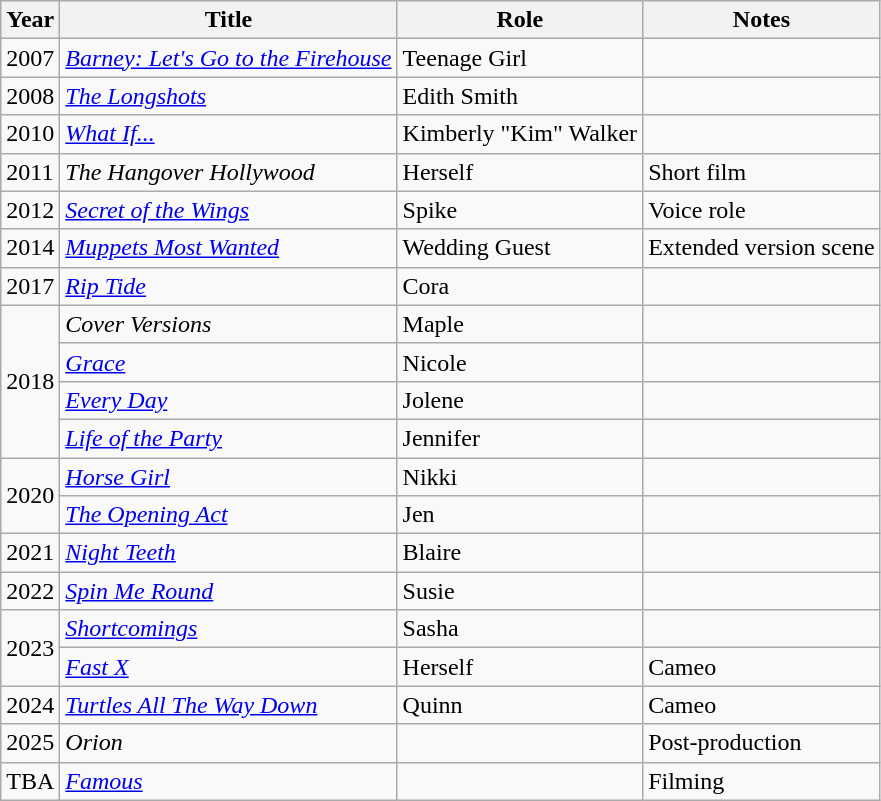<table class="wikitable sortable">
<tr>
<th scope="col">Year</th>
<th scope="col">Title</th>
<th scope="col">Role</th>
<th scope="col" class="unsortable">Notes</th>
</tr>
<tr>
<td>2007</td>
<td><em><a href='#'>Barney: Let's Go to the Firehouse</a></em></td>
<td>Teenage Girl</td>
<td></td>
</tr>
<tr>
<td>2008</td>
<td><em><a href='#'>The Longshots</a></em></td>
<td>Edith Smith</td>
<td></td>
</tr>
<tr>
<td>2010</td>
<td><em><a href='#'>What If...</a></em></td>
<td>Kimberly "Kim" Walker</td>
<td></td>
</tr>
<tr>
<td>2011</td>
<td><em>The Hangover Hollywood</em></td>
<td>Herself</td>
<td>Short film</td>
</tr>
<tr>
<td>2012</td>
<td><em><a href='#'>Secret of the Wings</a></em></td>
<td>Spike</td>
<td>Voice role</td>
</tr>
<tr>
<td>2014</td>
<td><em><a href='#'>Muppets Most Wanted</a></em></td>
<td>Wedding Guest</td>
<td>Extended version scene</td>
</tr>
<tr>
<td>2017</td>
<td><em><a href='#'>Rip Tide</a></em></td>
<td>Cora</td>
<td></td>
</tr>
<tr>
<td rowspan="4">2018</td>
<td><em>Cover Versions</em></td>
<td>Maple</td>
<td></td>
</tr>
<tr>
<td><em><a href='#'>Grace</a></em></td>
<td>Nicole</td>
<td></td>
</tr>
<tr>
<td><em><a href='#'>Every Day</a></em></td>
<td>Jolene</td>
<td></td>
</tr>
<tr>
<td><em><a href='#'>Life of the Party</a></em></td>
<td>Jennifer</td>
<td></td>
</tr>
<tr>
<td rowspan="2">2020</td>
<td><em><a href='#'>Horse Girl</a></em></td>
<td>Nikki</td>
<td></td>
</tr>
<tr>
<td><em><a href='#'>The Opening Act</a></em></td>
<td>Jen</td>
<td></td>
</tr>
<tr>
<td>2021</td>
<td><em><a href='#'>Night Teeth</a></em></td>
<td>Blaire</td>
<td></td>
</tr>
<tr>
<td>2022</td>
<td><em><a href='#'>Spin Me Round</a></em></td>
<td>Susie</td>
<td></td>
</tr>
<tr>
<td rowspan="2">2023</td>
<td><em><a href='#'>Shortcomings</a></em></td>
<td>Sasha</td>
<td></td>
</tr>
<tr>
<td><em><a href='#'>Fast X</a></em></td>
<td>Herself</td>
<td>Cameo</td>
</tr>
<tr>
<td>2024</td>
<td><em><a href='#'>Turtles All The Way Down</a></em></td>
<td>Quinn</td>
<td>Cameo</td>
</tr>
<tr>
<td>2025</td>
<td><em>Orion</em></td>
<td></td>
<td>Post-production</td>
</tr>
<tr>
<td>TBA</td>
<td><em><a href='#'>Famous</a></em></td>
<td></td>
<td>Filming</td>
</tr>
</table>
